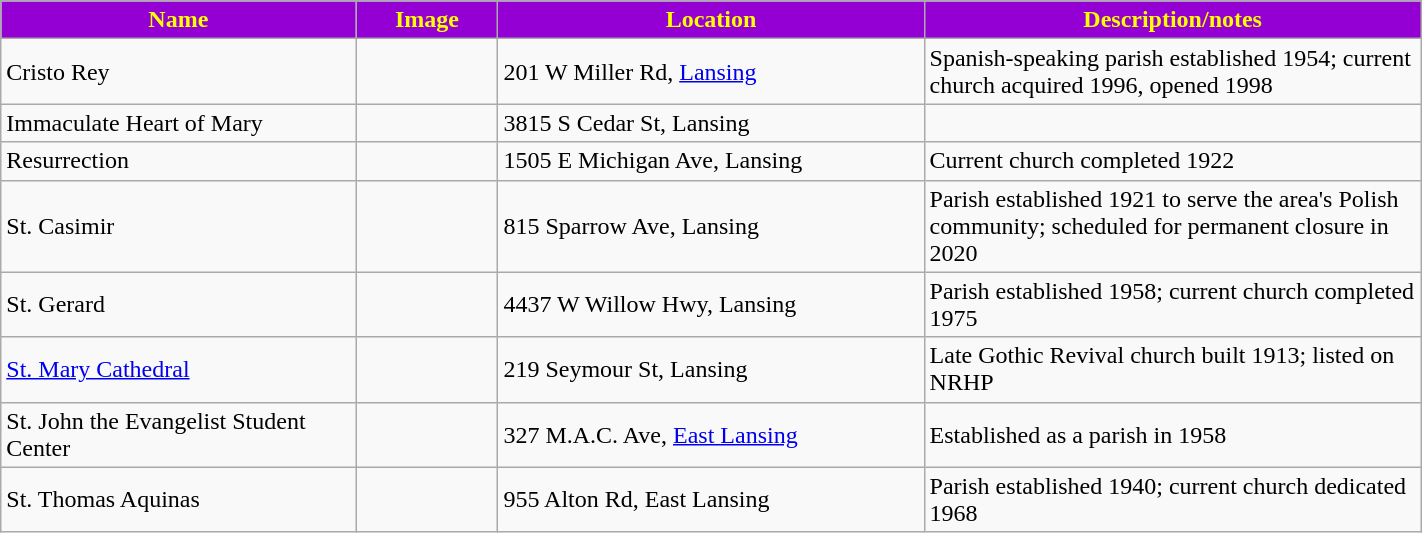<table class="wikitable sortable" style="width:75%">
<tr>
<th style="background:darkviolet; color:yellow;" width="25%"><strong>Name</strong></th>
<th style="background:darkviolet; color:yellow;" width="10%"><strong>Image</strong></th>
<th style="background:darkviolet; color:yellow;" width="30%"><strong>Location</strong></th>
<th style="background:darkviolet; color:yellow;" width="35%"><strong>Description/notes</strong></th>
</tr>
<tr>
<td>Cristo Rey</td>
<td></td>
<td>201 W Miller Rd, <a href='#'>Lansing</a></td>
<td>Spanish-speaking parish established 1954; current church acquired 1996, opened 1998</td>
</tr>
<tr>
<td>Immaculate Heart of Mary</td>
<td></td>
<td>3815 S Cedar St, Lansing</td>
<td></td>
</tr>
<tr>
<td>Resurrection</td>
<td></td>
<td>1505 E Michigan Ave, Lansing</td>
<td>Current church completed 1922</td>
</tr>
<tr>
<td>St. Casimir</td>
<td></td>
<td>815 Sparrow Ave, Lansing</td>
<td>Parish established 1921 to serve the area's Polish community; scheduled for permanent closure in 2020</td>
</tr>
<tr>
<td>St. Gerard</td>
<td></td>
<td>4437 W Willow Hwy, Lansing</td>
<td>Parish established 1958; current church completed 1975</td>
</tr>
<tr>
<td><a href='#'>St. Mary Cathedral</a></td>
<td></td>
<td>219 Seymour St, Lansing</td>
<td>Late Gothic Revival church built 1913; listed on NRHP</td>
</tr>
<tr>
<td>St. John the Evangelist Student Center</td>
<td></td>
<td>327 M.A.C. Ave, <a href='#'>East Lansing</a></td>
<td>Established as a parish in 1958</td>
</tr>
<tr>
<td>St. Thomas Aquinas</td>
<td></td>
<td>955 Alton Rd, East Lansing</td>
<td>Parish established 1940; current church dedicated 1968</td>
</tr>
</table>
